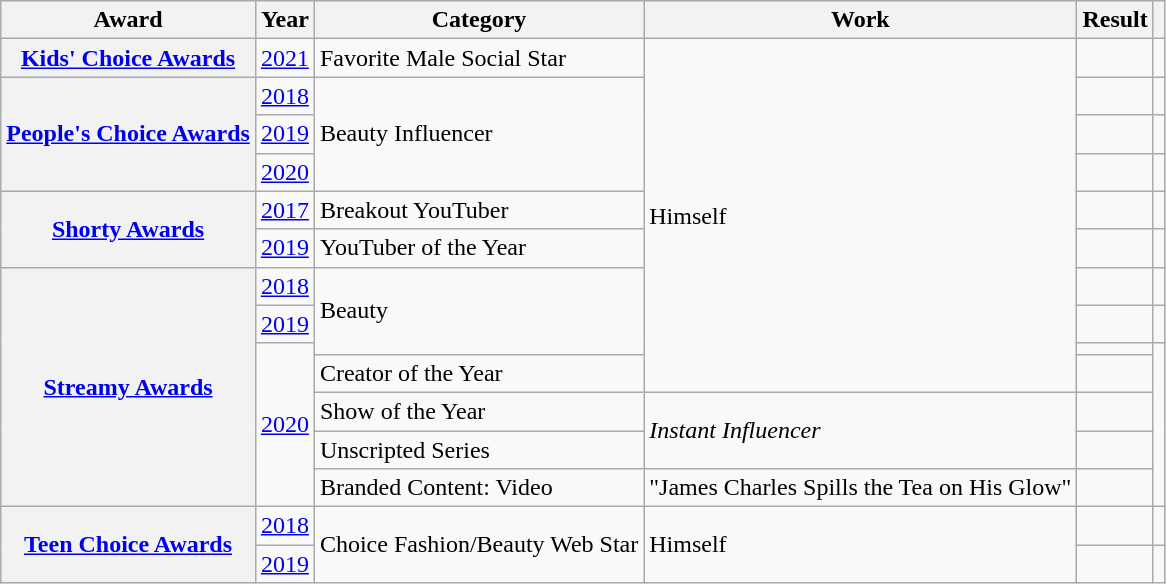<table class="wikitable sortable plainrowheaders">
<tr>
<th scope="col">Award</th>
<th scope="col">Year</th>
<th scope="col">Category</th>
<th scope="col">Work</th>
<th scope="col">Result</th>
<th scope="col" class="unsortable"></th>
</tr>
<tr>
<th scope="row"><a href='#'>Kids' Choice Awards</a></th>
<td><a href='#'>2021</a></td>
<td>Favorite Male Social Star</td>
<td rowspan="10">Himself</td>
<td></td>
<td style="text-align: center;"></td>
</tr>
<tr>
<th scope="row" rowspan="3"><a href='#'>People's Choice Awards</a></th>
<td><a href='#'>2018</a></td>
<td rowspan="3">Beauty Influencer</td>
<td></td>
<td style="text-align: center;"></td>
</tr>
<tr>
<td><a href='#'>2019</a></td>
<td></td>
<td style="text-align: center;"></td>
</tr>
<tr>
<td><a href='#'>2020</a></td>
<td></td>
<td style="text-align: center;"></td>
</tr>
<tr>
<th scope="row" rowspan="2"><a href='#'>Shorty Awards</a></th>
<td><a href='#'>2017</a></td>
<td>Breakout YouTuber</td>
<td></td>
<td style="text-align: center;"></td>
</tr>
<tr>
<td><a href='#'>2019</a></td>
<td>YouTuber of the Year</td>
<td></td>
<td style="text-align: center;"></td>
</tr>
<tr>
<th scope="row" rowspan="7"><a href='#'>Streamy Awards</a></th>
<td><a href='#'>2018</a></td>
<td rowspan="3">Beauty</td>
<td></td>
<td style="text-align: center;"></td>
</tr>
<tr>
<td><a href='#'>2019</a></td>
<td></td>
<td style="text-align: center;"></td>
</tr>
<tr>
<td rowspan="5"><a href='#'>2020</a></td>
<td></td>
<td rowspan="5" style="text-align: center;"></td>
</tr>
<tr>
<td>Creator of the Year</td>
<td></td>
</tr>
<tr>
<td>Show of the Year</td>
<td rowspan="2"><em>Instant Influencer</em></td>
<td></td>
</tr>
<tr>
<td>Unscripted Series</td>
<td></td>
</tr>
<tr>
<td>Branded Content: Video</td>
<td>"James Charles Spills the Tea on His Glow"</td>
<td></td>
</tr>
<tr>
<th scope="row" rowspan="2"><a href='#'>Teen Choice Awards</a></th>
<td><a href='#'>2018</a></td>
<td rowspan="2">Choice Fashion/Beauty Web Star</td>
<td rowspan="2">Himself</td>
<td></td>
<td style="text-align: center;"></td>
</tr>
<tr>
<td><a href='#'>2019</a></td>
<td></td>
<td style="text-align: center;"></td>
</tr>
</table>
